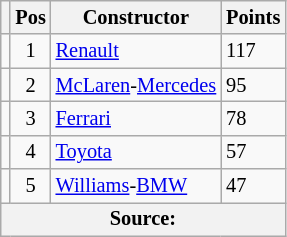<table class="wikitable" style="font-size: 85%;">
<tr>
<th></th>
<th>Pos</th>
<th>Constructor</th>
<th>Points</th>
</tr>
<tr>
<td></td>
<td align="center">1</td>
<td> <a href='#'>Renault</a></td>
<td>117</td>
</tr>
<tr>
<td></td>
<td align="center">2</td>
<td> <a href='#'>McLaren</a>-<a href='#'>Mercedes</a></td>
<td>95</td>
</tr>
<tr>
<td></td>
<td align="center">3</td>
<td> <a href='#'>Ferrari</a></td>
<td>78</td>
</tr>
<tr>
<td></td>
<td align="center">4</td>
<td> <a href='#'>Toyota</a></td>
<td>57</td>
</tr>
<tr>
<td></td>
<td align="center">5</td>
<td> <a href='#'>Williams</a>-<a href='#'>BMW</a></td>
<td>47</td>
</tr>
<tr>
<th colspan=4>Source: </th>
</tr>
</table>
